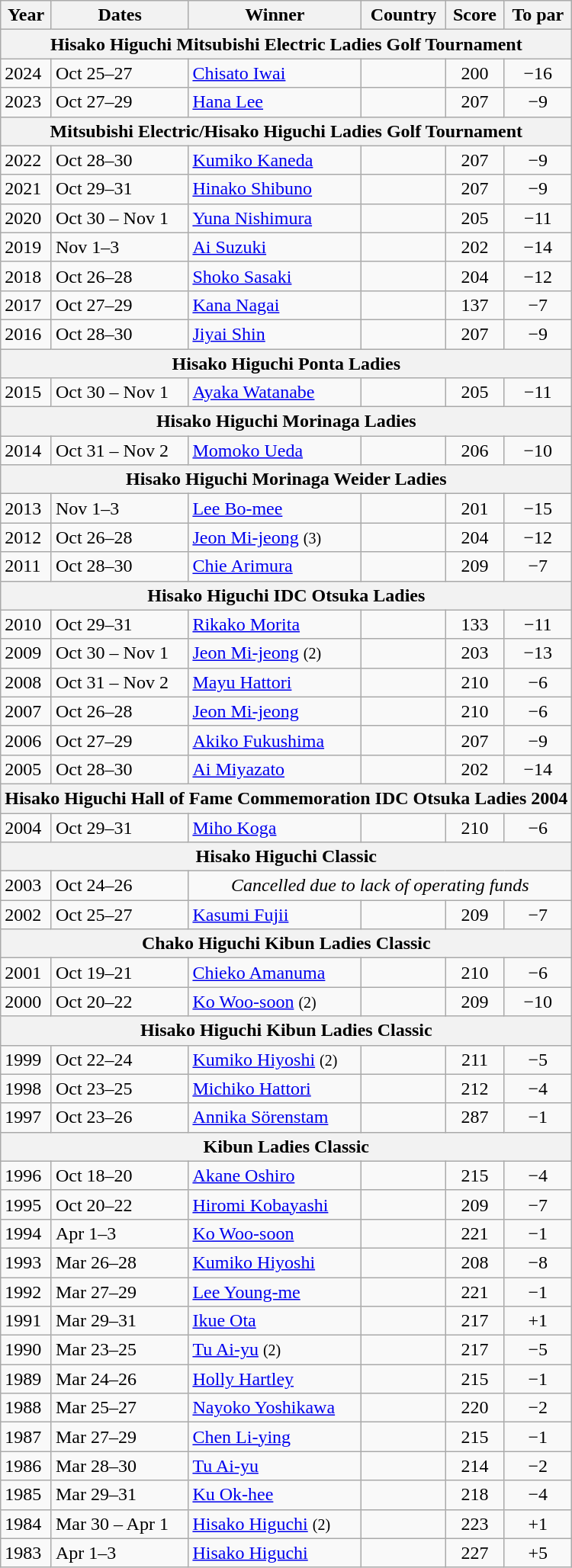<table class=wikitable>
<tr>
<th>Year</th>
<th>Dates</th>
<th>Winner</th>
<th>Country</th>
<th>Score</th>
<th>To par</th>
</tr>
<tr>
<th colspan=6>Hisako Higuchi Mitsubishi Electric Ladies Golf Tournament</th>
</tr>
<tr>
<td>2024</td>
<td>Oct 25–27</td>
<td><a href='#'>Chisato Iwai</a></td>
<td></td>
<td align=center>200</td>
<td align=center>−16</td>
</tr>
<tr>
<td>2023</td>
<td>Oct 27–29</td>
<td><a href='#'>Hana Lee</a></td>
<td></td>
<td align=center>207</td>
<td align=center>−9</td>
</tr>
<tr>
<th colspan=6>Mitsubishi Electric/Hisako Higuchi Ladies Golf Tournament</th>
</tr>
<tr>
<td>2022</td>
<td>Oct 28–30</td>
<td><a href='#'>Kumiko Kaneda</a></td>
<td></td>
<td align=center>207</td>
<td align=center>−9</td>
</tr>
<tr>
<td>2021</td>
<td>Oct 29–31</td>
<td><a href='#'>Hinako Shibuno</a></td>
<td></td>
<td align=center>207</td>
<td align=center>−9</td>
</tr>
<tr>
<td>2020</td>
<td>Oct 30 – Nov 1</td>
<td><a href='#'>Yuna Nishimura</a></td>
<td></td>
<td align=center>205</td>
<td align=center>−11</td>
</tr>
<tr>
<td>2019</td>
<td>Nov 1–3</td>
<td><a href='#'>Ai Suzuki</a></td>
<td></td>
<td align=center>202</td>
<td align=center>−14</td>
</tr>
<tr>
<td>2018</td>
<td>Oct 26–28</td>
<td><a href='#'>Shoko Sasaki</a></td>
<td></td>
<td align=center>204</td>
<td align=center>−12</td>
</tr>
<tr>
<td>2017</td>
<td>Oct 27–29</td>
<td><a href='#'>Kana Nagai</a></td>
<td></td>
<td align=center>137</td>
<td align=center>−7</td>
</tr>
<tr>
<td>2016</td>
<td>Oct 28–30</td>
<td><a href='#'>Jiyai Shin</a></td>
<td></td>
<td align=center>207</td>
<td align=center>−9</td>
</tr>
<tr>
<th colspan=6>Hisako Higuchi Ponta Ladies</th>
</tr>
<tr>
<td>2015</td>
<td>Oct 30 – Nov 1</td>
<td><a href='#'>Ayaka Watanabe</a></td>
<td></td>
<td align=center>205</td>
<td align=center>−11</td>
</tr>
<tr>
<th colspan=6>Hisako Higuchi Morinaga Ladies</th>
</tr>
<tr>
<td>2014</td>
<td>Oct 31 – Nov 2</td>
<td><a href='#'>Momoko Ueda</a></td>
<td></td>
<td align=center>206</td>
<td align=center>−10</td>
</tr>
<tr>
<th colspan=6>Hisako Higuchi Morinaga Weider Ladies</th>
</tr>
<tr>
<td>2013</td>
<td>Nov 1–3</td>
<td><a href='#'>Lee Bo-mee</a></td>
<td></td>
<td align=center>201</td>
<td align=center>−15</td>
</tr>
<tr>
<td>2012</td>
<td>Oct 26–28</td>
<td><a href='#'>Jeon Mi-jeong</a> <small>(3)</small></td>
<td></td>
<td align=center>204</td>
<td align=center>−12</td>
</tr>
<tr>
<td>2011</td>
<td>Oct 28–30</td>
<td><a href='#'>Chie Arimura</a></td>
<td></td>
<td align=center>209</td>
<td align=center>−7</td>
</tr>
<tr>
<th colspan=6>Hisako Higuchi IDC Otsuka Ladies</th>
</tr>
<tr>
<td>2010</td>
<td>Oct 29–31</td>
<td><a href='#'>Rikako Morita</a></td>
<td></td>
<td align=center>133</td>
<td align=center>−11</td>
</tr>
<tr>
<td>2009</td>
<td>Oct 30 – Nov 1</td>
<td><a href='#'>Jeon Mi-jeong</a> <small>(2)</small></td>
<td></td>
<td align=center>203</td>
<td align=center>−13</td>
</tr>
<tr>
<td>2008</td>
<td>Oct 31 – Nov 2</td>
<td><a href='#'>Mayu Hattori</a></td>
<td></td>
<td align=center>210</td>
<td align=center>−6</td>
</tr>
<tr>
<td>2007</td>
<td>Oct 26–28</td>
<td><a href='#'>Jeon Mi-jeong</a></td>
<td></td>
<td align=center>210</td>
<td align=center>−6</td>
</tr>
<tr>
<td>2006</td>
<td>Oct 27–29</td>
<td><a href='#'>Akiko Fukushima</a></td>
<td></td>
<td align=center>207</td>
<td align=center>−9</td>
</tr>
<tr>
<td>2005</td>
<td>Oct 28–30</td>
<td><a href='#'>Ai Miyazato</a></td>
<td></td>
<td align=center>202</td>
<td align=center>−14</td>
</tr>
<tr>
<th colspan=6>Hisako Higuchi Hall of Fame Commemoration IDC Otsuka Ladies 2004</th>
</tr>
<tr>
<td>2004</td>
<td>Oct 29–31</td>
<td><a href='#'>Miho Koga</a></td>
<td></td>
<td align=center>210</td>
<td align=center>−6</td>
</tr>
<tr>
<th colspan=6>Hisako Higuchi Classic</th>
</tr>
<tr>
<td>2003</td>
<td>Oct 24–26</td>
<td colspan=4 style="text-align:center"><em>Cancelled due to lack of operating funds</em></td>
</tr>
<tr>
<td>2002</td>
<td>Oct 25–27</td>
<td><a href='#'>Kasumi Fujii</a></td>
<td></td>
<td align=center>209</td>
<td align=center>−7</td>
</tr>
<tr>
<th colspan=6>Chako Higuchi Kibun Ladies Classic</th>
</tr>
<tr>
<td>2001</td>
<td>Oct 19–21</td>
<td><a href='#'>Chieko Amanuma</a></td>
<td></td>
<td align=center>210</td>
<td align=center>−6</td>
</tr>
<tr>
<td>2000</td>
<td>Oct 20–22</td>
<td><a href='#'>Ko Woo-soon</a> <small>(2)</small></td>
<td></td>
<td align=center>209</td>
<td align=center>−10</td>
</tr>
<tr>
<th colspan=6>Hisako Higuchi Kibun Ladies Classic</th>
</tr>
<tr>
<td>1999</td>
<td>Oct 22–24</td>
<td><a href='#'>Kumiko Hiyoshi</a> <small>(2)</small></td>
<td></td>
<td align=center>211</td>
<td align=center>−5</td>
</tr>
<tr>
<td>1998</td>
<td>Oct 23–25</td>
<td><a href='#'>Michiko Hattori</a></td>
<td></td>
<td align=center>212</td>
<td align=center>−4</td>
</tr>
<tr>
<td>1997</td>
<td>Oct 23–26</td>
<td><a href='#'>Annika Sörenstam</a></td>
<td></td>
<td align=center>287</td>
<td align=center>−1</td>
</tr>
<tr>
<th colspan=6>Kibun Ladies Classic</th>
</tr>
<tr>
<td>1996</td>
<td>Oct 18–20</td>
<td><a href='#'>Akane Oshiro</a></td>
<td></td>
<td align=center>215</td>
<td align=center>−4</td>
</tr>
<tr>
<td>1995</td>
<td>Oct 20–22</td>
<td><a href='#'>Hiromi Kobayashi</a></td>
<td></td>
<td align=center>209</td>
<td align=center>−7</td>
</tr>
<tr>
<td>1994</td>
<td>Apr 1–3</td>
<td><a href='#'>Ko Woo-soon</a></td>
<td></td>
<td align=center>221</td>
<td align=center>−1</td>
</tr>
<tr>
<td>1993</td>
<td>Mar 26–28</td>
<td><a href='#'>Kumiko Hiyoshi</a></td>
<td></td>
<td align=center>208</td>
<td align=center>−8</td>
</tr>
<tr>
<td>1992</td>
<td>Mar 27–29</td>
<td><a href='#'>Lee Young-me</a></td>
<td></td>
<td align=center>221</td>
<td align=center>−1</td>
</tr>
<tr>
<td>1991</td>
<td>Mar 29–31</td>
<td><a href='#'>Ikue Ota</a></td>
<td></td>
<td align=center>217</td>
<td align=center>+1</td>
</tr>
<tr>
<td>1990</td>
<td>Mar 23–25</td>
<td><a href='#'>Tu Ai-yu</a> <small>(2)</small></td>
<td></td>
<td align=center>217</td>
<td align=center>−5</td>
</tr>
<tr>
<td>1989</td>
<td>Mar 24–26</td>
<td><a href='#'>Holly Hartley</a></td>
<td></td>
<td align=center>215</td>
<td align=center>−1</td>
</tr>
<tr>
<td>1988</td>
<td>Mar 25–27</td>
<td><a href='#'>Nayoko Yoshikawa</a></td>
<td></td>
<td align=center>220</td>
<td align=center>−2</td>
</tr>
<tr>
<td>1987</td>
<td>Mar 27–29</td>
<td><a href='#'>Chen Li-ying</a></td>
<td></td>
<td align=center>215</td>
<td align=center>−1</td>
</tr>
<tr>
<td>1986</td>
<td>Mar 28–30</td>
<td><a href='#'>Tu Ai-yu</a></td>
<td></td>
<td align=center>214</td>
<td align=center>−2</td>
</tr>
<tr>
<td>1985</td>
<td>Mar 29–31</td>
<td><a href='#'>Ku Ok-hee</a></td>
<td></td>
<td align=center>218</td>
<td align=center>−4</td>
</tr>
<tr>
<td>1984</td>
<td>Mar 30 – Apr 1</td>
<td><a href='#'>Hisako Higuchi</a> <small>(2)</small></td>
<td></td>
<td align=center>223</td>
<td align=center>+1</td>
</tr>
<tr>
<td>1983</td>
<td>Apr 1–3</td>
<td><a href='#'>Hisako Higuchi</a></td>
<td></td>
<td align=center>227</td>
<td align=center>+5</td>
</tr>
</table>
